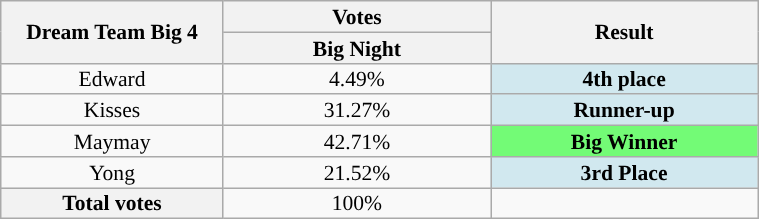<table class="wikitable" style="text-align:center; font-size:90%; line-height:14px;" width="40%">
<tr>
<th rowspan="2" width="25%">Dream Team Big 4</th>
<th colspan="1" width="30%">Votes</th>
<th rowspan="2" width="30%">Result</th>
</tr>
<tr>
<th width="05%">Big Night</th>
</tr>
<tr>
<td>Edward</td>
<td>4.49%</td>
<td align="center" bgcolor="#D1E8EF"><strong>4th place</strong></td>
</tr>
<tr>
<td>Kisses</td>
<td>31.27%</td>
<td align="center" bgcolor="#D1E8EF"><strong>Runner-up</strong></td>
</tr>
<tr>
<td>Maymay</td>
<td>42.71%</td>
<td align="center" bgcolor="#73FB76"><strong>Big Winner</strong></td>
</tr>
<tr>
<td>Yong</td>
<td>21.52%</td>
<td align="center" bgcolor="#D1E8EF"><strong>3rd Place</strong></td>
</tr>
<tr>
<th colspan=1>Total votes</th>
<td>100%</td>
<td></td>
</tr>
</table>
